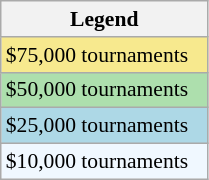<table class="wikitable" style="font-size:90%; width:11%;">
<tr>
<th>Legend</th>
</tr>
<tr style="background:#f7e98e;">
<td>$75,000 tournaments</td>
</tr>
<tr style="background:#addfad;">
<td>$50,000 tournaments</td>
</tr>
<tr style="background:lightblue;">
<td>$25,000 tournaments</td>
</tr>
<tr style="background:#f0f8ff;">
<td>$10,000 tournaments</td>
</tr>
</table>
